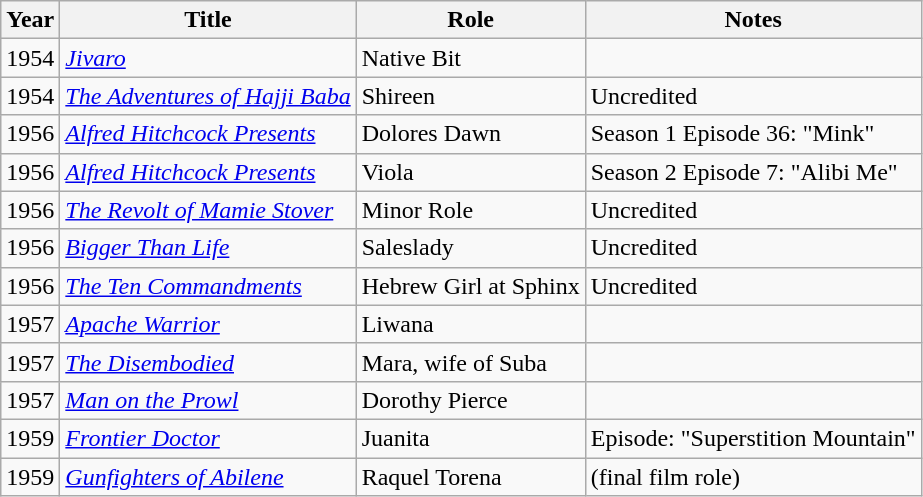<table class="wikitable">
<tr>
<th>Year</th>
<th>Title</th>
<th>Role</th>
<th>Notes</th>
</tr>
<tr>
<td>1954</td>
<td><em><a href='#'>Jivaro</a></em></td>
<td>Native Bit</td>
<td></td>
</tr>
<tr>
<td>1954</td>
<td><em><a href='#'>The Adventures of Hajji Baba</a></em></td>
<td>Shireen</td>
<td>Uncredited</td>
</tr>
<tr>
<td>1956</td>
<td><em><a href='#'>Alfred Hitchcock Presents</a></em></td>
<td>Dolores Dawn</td>
<td>Season 1 Episode 36: "Mink"</td>
</tr>
<tr>
<td>1956</td>
<td><em><a href='#'>Alfred Hitchcock Presents</a></em></td>
<td>Viola</td>
<td>Season 2 Episode 7: "Alibi Me"</td>
</tr>
<tr>
<td>1956</td>
<td><em><a href='#'>The Revolt of Mamie Stover</a></em></td>
<td>Minor Role</td>
<td>Uncredited</td>
</tr>
<tr>
<td>1956</td>
<td><em><a href='#'>Bigger Than Life</a></em></td>
<td>Saleslady</td>
<td>Uncredited</td>
</tr>
<tr>
<td>1956</td>
<td><em><a href='#'>The Ten Commandments</a></em></td>
<td>Hebrew Girl at Sphinx</td>
<td>Uncredited</td>
</tr>
<tr>
<td>1957</td>
<td><em><a href='#'>Apache Warrior</a></em></td>
<td>Liwana</td>
<td></td>
</tr>
<tr>
<td>1957</td>
<td><em><a href='#'>The Disembodied</a></em></td>
<td>Mara, wife of Suba</td>
<td></td>
</tr>
<tr>
<td>1957</td>
<td><em><a href='#'>Man on the Prowl</a></em></td>
<td>Dorothy Pierce</td>
<td></td>
</tr>
<tr>
<td>1959</td>
<td><em><a href='#'>Frontier Doctor</a></em></td>
<td>Juanita</td>
<td>Episode: "Superstition Mountain"</td>
</tr>
<tr>
<td>1959</td>
<td><em><a href='#'>Gunfighters of Abilene</a></em></td>
<td>Raquel Torena</td>
<td>(final film role)</td>
</tr>
</table>
